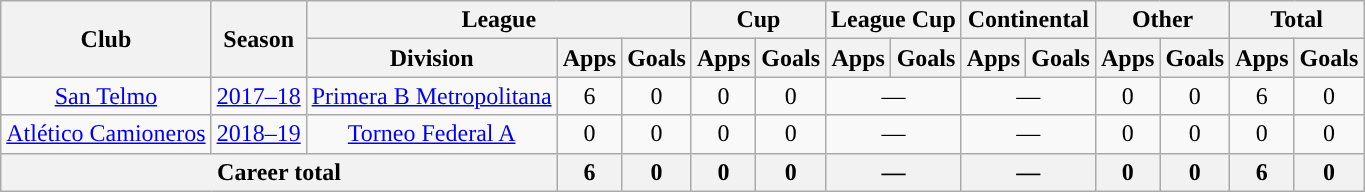<table class="wikitable" style="text-align:center">
<tr>
<th rowspan="2">Club</th>
<th rowspan="2">Season</th>
<th colspan="3">League</th>
<th colspan="2">Cup</th>
<th colspan="2">League Cup</th>
<th colspan="2">Continental</th>
<th colspan="2">Other</th>
<th colspan="2">Total</th>
</tr>
<tr>
<th>Division</th>
<th>Apps</th>
<th>Goals</th>
<th>Apps</th>
<th>Goals</th>
<th>Apps</th>
<th>Goals</th>
<th>Apps</th>
<th>Goals</th>
<th>Apps</th>
<th>Goals</th>
<th>Apps</th>
<th>Goals</th>
</tr>
<tr>
<td rowspan="1"><a href='#'>San Telmo</a></td>
<td><a href='#'>2017–18</a></td>
<td rowspan="1"><a href='#'>Primera B Metropolitana</a></td>
<td>6</td>
<td>0</td>
<td>0</td>
<td>0</td>
<td colspan="2">—</td>
<td colspan="2">—</td>
<td>0</td>
<td>0</td>
<td>6</td>
<td>0</td>
</tr>
<tr>
<td rowspan="1"><a href='#'>Atlético Camioneros</a></td>
<td><a href='#'>2018–19</a></td>
<td rowspan="1"><a href='#'>Torneo Federal A</a></td>
<td>0</td>
<td>0</td>
<td>0</td>
<td>0</td>
<td colspan="2">—</td>
<td colspan="2">—</td>
<td>0</td>
<td>0</td>
<td>0</td>
<td>0</td>
</tr>
<tr>
<th colspan="3">Career total</th>
<th>6</th>
<th>0</th>
<th>0</th>
<th>0</th>
<th colspan="2">—</th>
<th colspan="2">—</th>
<th>0</th>
<th>0</th>
<th>6</th>
<th>0</th>
</tr>
</table>
